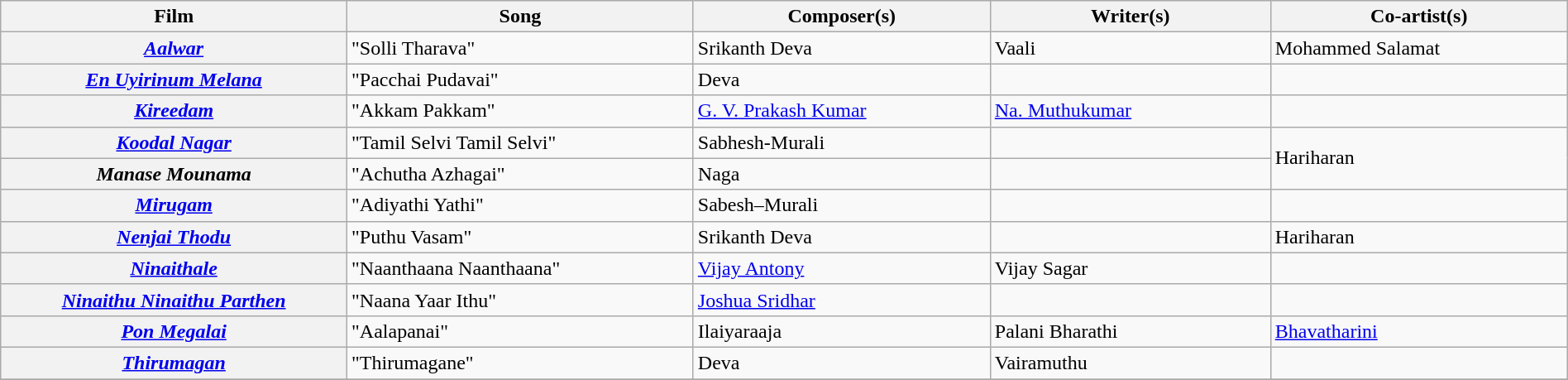<table class="wikitable plainrowheaders" width="100%" textcolor:#000;">
<tr>
<th scope="col" width=21%><strong>Film</strong></th>
<th scope="col" width=21%><strong>Song</strong></th>
<th scope="col" width=18%><strong>Composer(s)</strong></th>
<th scope="col" width=17%><strong>Writer(s)</strong></th>
<th scope="col" width=18%><strong>Co-artist(s)</strong></th>
</tr>
<tr>
<th><em><a href='#'>Aalwar</a></em></th>
<td>"Solli Tharava"</td>
<td>Srikanth Deva</td>
<td>Vaali</td>
<td>Mohammed Salamat</td>
</tr>
<tr>
<th><em><a href='#'>En Uyirinum Melana</a></em></th>
<td>"Pacchai Pudavai"</td>
<td>Deva</td>
<td></td>
<td></td>
</tr>
<tr>
<th><em><a href='#'>Kireedam</a></em></th>
<td>"Akkam Pakkam"</td>
<td><a href='#'>G. V. Prakash Kumar</a></td>
<td><a href='#'>Na. Muthukumar</a></td>
<td></td>
</tr>
<tr>
<th><em><a href='#'>Koodal Nagar</a></em></th>
<td>"Tamil Selvi Tamil Selvi"</td>
<td>Sabhesh-Murali</td>
<td></td>
<td rowspan="2">Hariharan</td>
</tr>
<tr>
<th><em>Manase Mounama</em></th>
<td>"Achutha Azhagai"</td>
<td>Naga</td>
<td></td>
</tr>
<tr>
<th><em><a href='#'>Mirugam</a></em></th>
<td>"Adiyathi Yathi"</td>
<td>Sabesh–Murali</td>
<td></td>
<td></td>
</tr>
<tr>
<th><em><a href='#'>Nenjai Thodu</a></em></th>
<td>"Puthu Vasam"</td>
<td>Srikanth Deva</td>
<td></td>
<td>Hariharan</td>
</tr>
<tr>
<th><em><a href='#'>Ninaithale</a></em></th>
<td>"Naanthaana Naanthaana"</td>
<td><a href='#'>Vijay Antony</a></td>
<td>Vijay Sagar</td>
<td></td>
</tr>
<tr>
<th><em><a href='#'>Ninaithu Ninaithu Parthen</a></em></th>
<td>"Naana Yaar Ithu"</td>
<td><a href='#'>Joshua Sridhar</a></td>
<td></td>
<td></td>
</tr>
<tr>
<th><em><a href='#'>Pon Megalai</a></em></th>
<td>"Aalapanai"</td>
<td>Ilaiyaraaja</td>
<td>Palani Bharathi</td>
<td><a href='#'>Bhavatharini</a></td>
</tr>
<tr>
<th><em><a href='#'>Thirumagan</a></em></th>
<td>"Thirumagane"</td>
<td>Deva</td>
<td>Vairamuthu</td>
<td></td>
</tr>
<tr>
</tr>
</table>
